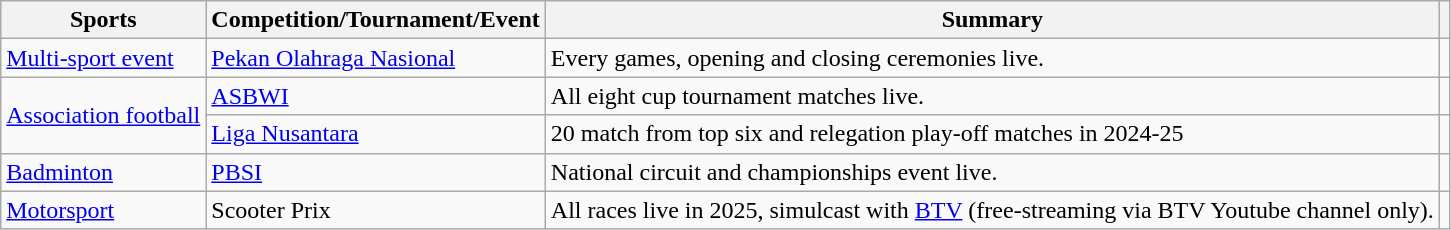<table class="wikitable">
<tr>
<th>Sports</th>
<th>Competition/Tournament/Event</th>
<th>Summary</th>
<th></th>
</tr>
<tr>
<td><a href='#'>Multi-sport event</a></td>
<td><a href='#'>Pekan Olahraga Nasional</a></td>
<td>Every games, opening and closing ceremonies live.</td>
<td></td>
</tr>
<tr>
<td rowspan="2"><a href='#'>Association football</a></td>
<td><a href='#'>ASBWI</a></td>
<td>All eight cup tournament matches live.</td>
<td></td>
</tr>
<tr>
<td><a href='#'>Liga Nusantara</a></td>
<td>20 match from top six and relegation play-off matches in 2024-25</td>
<td></td>
</tr>
<tr>
<td><a href='#'>Badminton</a></td>
<td><a href='#'>PBSI</a></td>
<td>National circuit and championships event live.</td>
<td></td>
</tr>
<tr>
<td><a href='#'>Motorsport</a></td>
<td>Scooter Prix</td>
<td>All races live in 2025, simulcast with <a href='#'>BTV</a> (free-streaming via BTV Youtube channel only).</td>
<td></td>
</tr>
</table>
